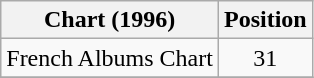<table class="wikitable sortable">
<tr>
<th>Chart (1996)</th>
<th>Position</th>
</tr>
<tr>
<td>French Albums Chart</td>
<td align="center">31</td>
</tr>
<tr>
</tr>
</table>
